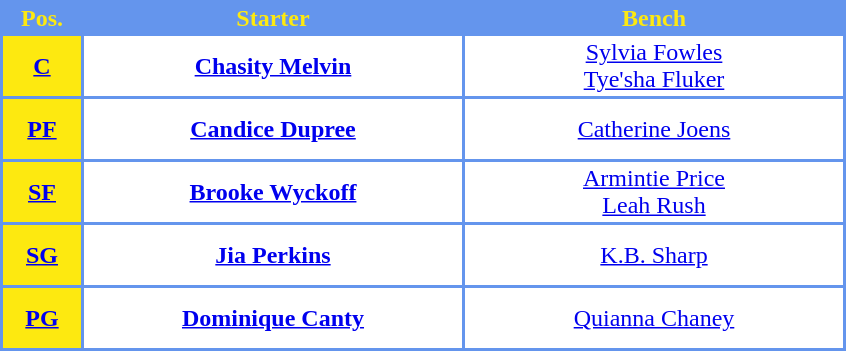<table style="text-align: center; background:#6495ED; color:#FDE910">
<tr>
<th width="50">Pos.</th>
<th width="250">Starter</th>
<th width="250">Bench</th>
</tr>
<tr style="height:40px; background:white; color:#FFCC00">
<th style="background:#FDE910"><a href='#'><span>C</span></a></th>
<td><strong><a href='#'>Chasity Melvin</a></strong></td>
<td><a href='#'>Sylvia Fowles</a><br><a href='#'>Tye'sha Fluker</a></td>
</tr>
<tr style="height:40px; background:white; color:#FFCC00">
<th style="background:#FDE910"><a href='#'><span>PF</span></a></th>
<td><strong><a href='#'>Candice Dupree</a></strong></td>
<td><a href='#'>Catherine Joens</a></td>
</tr>
<tr style="height:40px; background:white; color:#FFCC00">
<th style="background:#FDE910"><a href='#'><span>SF</span></a></th>
<td><strong><a href='#'>Brooke Wyckoff</a></strong></td>
<td><a href='#'>Armintie Price</a><br><a href='#'>Leah Rush</a></td>
</tr>
<tr style="height:40px; background:white; color:#092C57">
<th style="background:#FDE910"><a href='#'><span>SG</span></a></th>
<td><strong><a href='#'>Jia Perkins</a></strong></td>
<td><a href='#'>K.B. Sharp</a></td>
</tr>
<tr style="height:40px; background:white; color:#FFCC00">
<th style="background:#FDE910"><a href='#'><span>PG</span></a></th>
<td><strong><a href='#'>Dominique Canty</a></strong></td>
<td><a href='#'>Quianna Chaney</a></td>
</tr>
</table>
